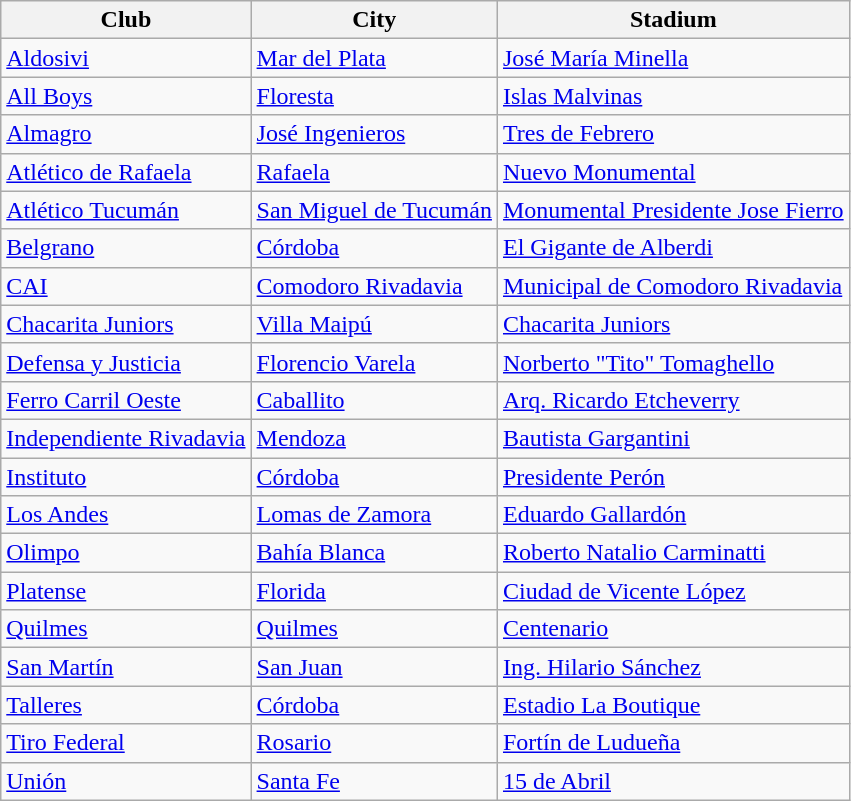<table class="wikitable sortable">
<tr>
<th>Club</th>
<th>City</th>
<th>Stadium</th>
</tr>
<tr º>
<td><a href='#'>Aldosivi</a></td>
<td><a href='#'>Mar del Plata</a></td>
<td><a href='#'>José María Minella</a></td>
</tr>
<tr>
<td><a href='#'>All Boys</a></td>
<td><a href='#'>Floresta</a></td>
<td><a href='#'>Islas Malvinas</a></td>
</tr>
<tr>
<td><a href='#'>Almagro</a></td>
<td><a href='#'>José Ingenieros</a></td>
<td><a href='#'>Tres de Febrero</a></td>
</tr>
<tr>
<td><a href='#'>Atlético de Rafaela</a></td>
<td><a href='#'>Rafaela</a></td>
<td><a href='#'>Nuevo Monumental</a></td>
</tr>
<tr>
<td><a href='#'>Atlético Tucumán</a></td>
<td><a href='#'>San Miguel de Tucumán</a></td>
<td><a href='#'>Monumental Presidente Jose Fierro</a></td>
</tr>
<tr>
<td><a href='#'>Belgrano</a></td>
<td><a href='#'>Córdoba</a></td>
<td><a href='#'>El Gigante de Alberdi</a></td>
</tr>
<tr>
<td><a href='#'>CAI</a></td>
<td><a href='#'>Comodoro Rivadavia</a></td>
<td><a href='#'>Municipal de Comodoro Rivadavia</a></td>
</tr>
<tr>
<td><a href='#'>Chacarita Juniors</a></td>
<td><a href='#'>Villa Maipú</a></td>
<td><a href='#'>Chacarita Juniors</a></td>
</tr>
<tr>
<td><a href='#'>Defensa y Justicia</a></td>
<td><a href='#'>Florencio Varela</a></td>
<td><a href='#'>Norberto "Tito" Tomaghello</a></td>
</tr>
<tr>
<td><a href='#'>Ferro Carril Oeste</a></td>
<td><a href='#'>Caballito</a></td>
<td><a href='#'>Arq. Ricardo Etcheverry</a></td>
</tr>
<tr>
<td><a href='#'>Independiente Rivadavia</a></td>
<td><a href='#'>Mendoza</a></td>
<td><a href='#'>Bautista Gargantini</a></td>
</tr>
<tr>
<td><a href='#'>Instituto</a></td>
<td><a href='#'>Córdoba</a></td>
<td><a href='#'>Presidente Perón</a></td>
</tr>
<tr>
<td><a href='#'>Los Andes</a></td>
<td><a href='#'>Lomas de Zamora</a></td>
<td><a href='#'>Eduardo Gallardón</a></td>
</tr>
<tr>
<td><a href='#'>Olimpo</a></td>
<td><a href='#'>Bahía Blanca</a></td>
<td><a href='#'>Roberto Natalio Carminatti</a></td>
</tr>
<tr>
<td><a href='#'>Platense</a></td>
<td><a href='#'>Florida</a></td>
<td><a href='#'>Ciudad de Vicente López</a></td>
</tr>
<tr>
<td><a href='#'>Quilmes</a></td>
<td><a href='#'>Quilmes</a></td>
<td><a href='#'>Centenario</a></td>
</tr>
<tr>
<td><a href='#'>San Martín</a></td>
<td><a href='#'>San Juan</a></td>
<td><a href='#'>Ing. Hilario Sánchez</a></td>
</tr>
<tr>
<td><a href='#'>Talleres</a></td>
<td><a href='#'>Córdoba</a></td>
<td><a href='#'>Estadio La Boutique</a></td>
</tr>
<tr>
<td><a href='#'>Tiro Federal</a></td>
<td><a href='#'>Rosario</a></td>
<td><a href='#'>Fortín de Ludueña</a></td>
</tr>
<tr>
<td><a href='#'>Unión</a></td>
<td><a href='#'>Santa Fe</a></td>
<td><a href='#'>15 de Abril</a></td>
</tr>
</table>
